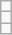<table class="wikitable">
<tr>
<td></td>
</tr>
<tr>
<td></td>
</tr>
<tr>
<td></td>
</tr>
</table>
